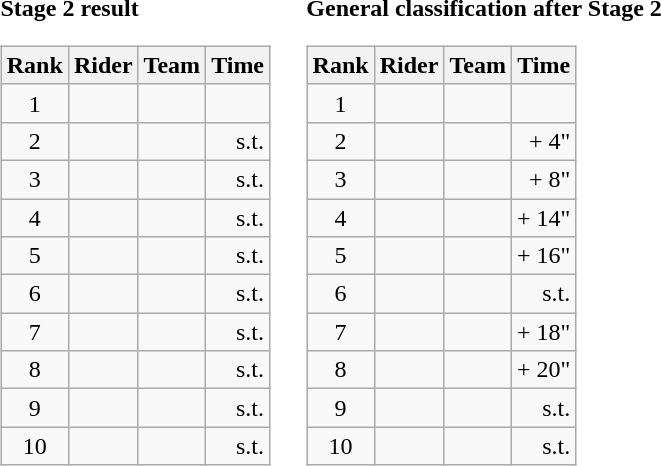<table>
<tr>
<td><strong>Stage 2 result</strong><br><table class="wikitable">
<tr>
<th scope="col">Rank</th>
<th scope="col">Rider</th>
<th scope="col">Team</th>
<th scope="col">Time</th>
</tr>
<tr>
<td style="text-align:center;">1</td>
<td></td>
<td></td>
<td style="text-align:right;"></td>
</tr>
<tr>
<td style="text-align:center;">2</td>
<td></td>
<td></td>
<td style="text-align:right;">s.t.</td>
</tr>
<tr>
<td style="text-align:center;">3</td>
<td></td>
<td></td>
<td style="text-align:right;">s.t.</td>
</tr>
<tr>
<td style="text-align:center;">4</td>
<td></td>
<td></td>
<td style="text-align:right;">s.t.</td>
</tr>
<tr>
<td style="text-align:center;">5</td>
<td></td>
<td></td>
<td style="text-align:right;">s.t.</td>
</tr>
<tr>
<td style="text-align:center;">6</td>
<td></td>
<td></td>
<td style="text-align:right;">s.t.</td>
</tr>
<tr>
<td style="text-align:center;">7</td>
<td></td>
<td></td>
<td style="text-align:right;">s.t.</td>
</tr>
<tr>
<td style="text-align:center;">8</td>
<td></td>
<td></td>
<td style="text-align:right;">s.t.</td>
</tr>
<tr>
<td style="text-align:center;">9</td>
<td></td>
<td></td>
<td style="text-align:right;">s.t.</td>
</tr>
<tr>
<td style="text-align:center;">10</td>
<td></td>
<td></td>
<td style="text-align:right;">s.t.</td>
</tr>
</table>
</td>
<td></td>
<td><strong>General classification after Stage 2</strong><br><table class="wikitable">
<tr>
<th scope="col">Rank</th>
<th scope="col">Rider</th>
<th scope="col">Team</th>
<th scope="col">Time</th>
</tr>
<tr>
<td style="text-align:center;">1</td>
<td></td>
<td></td>
<td style="text-align:right;"></td>
</tr>
<tr>
<td style="text-align:center;">2</td>
<td></td>
<td></td>
<td style="text-align:right;">+ 4"</td>
</tr>
<tr>
<td style="text-align:center;">3</td>
<td></td>
<td></td>
<td style="text-align:right;">+ 8"</td>
</tr>
<tr>
<td style="text-align:center;">4</td>
<td></td>
<td></td>
<td style="text-align:right;">+ 14"</td>
</tr>
<tr>
<td style="text-align:center;">5</td>
<td></td>
<td></td>
<td style="text-align:right;">+ 16"</td>
</tr>
<tr>
<td style="text-align:center;">6</td>
<td></td>
<td></td>
<td style="text-align:right;">s.t.</td>
</tr>
<tr>
<td style="text-align:center;">7</td>
<td></td>
<td></td>
<td style="text-align:right;">+ 18"</td>
</tr>
<tr>
<td style="text-align:center;">8</td>
<td></td>
<td></td>
<td style="text-align:right;">+ 20"</td>
</tr>
<tr>
<td style="text-align:center;">9</td>
<td></td>
<td></td>
<td style="text-align:right;">s.t.</td>
</tr>
<tr>
<td style="text-align:center;">10</td>
<td></td>
<td></td>
<td style="text-align:right;">s.t.</td>
</tr>
</table>
</td>
</tr>
</table>
